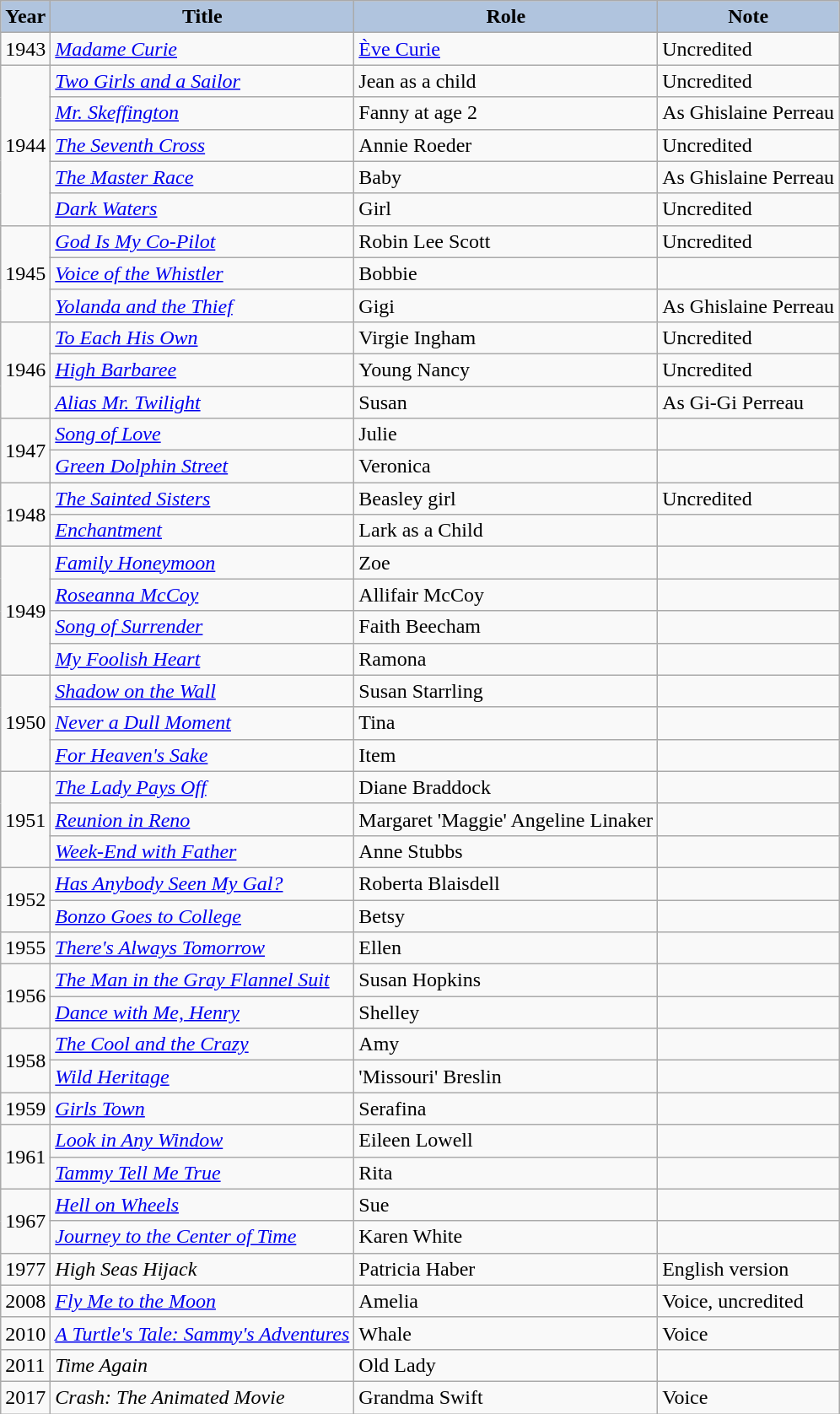<table class="wikitable">
<tr>
<th style="background:#B0C4DE;">Year</th>
<th style="background:#B0C4DE;">Title</th>
<th style="background:#B0C4DE;">Role</th>
<th style="background:#B0C4DE;">Note</th>
</tr>
<tr>
<td>1943</td>
<td><em><a href='#'>Madame Curie</a></em></td>
<td><a href='#'>Ève Curie</a></td>
<td>Uncredited</td>
</tr>
<tr>
<td rowspan=5>1944</td>
<td><em><a href='#'>Two Girls and a Sailor</a></em></td>
<td>Jean as a child</td>
<td>Uncredited</td>
</tr>
<tr>
<td><em><a href='#'>Mr. Skeffington</a></em></td>
<td>Fanny at age 2</td>
<td>As Ghislaine Perreau</td>
</tr>
<tr>
<td><em><a href='#'>The Seventh Cross</a></em></td>
<td>Annie Roeder</td>
<td>Uncredited</td>
</tr>
<tr>
<td><em><a href='#'>The Master Race</a></em></td>
<td>Baby</td>
<td>As Ghislaine Perreau</td>
</tr>
<tr>
<td><em><a href='#'>Dark Waters</a></em></td>
<td>Girl</td>
<td>Uncredited</td>
</tr>
<tr>
<td rowspan=3>1945</td>
<td><em><a href='#'>God Is My Co-Pilot</a></em></td>
<td>Robin Lee Scott</td>
<td>Uncredited</td>
</tr>
<tr>
<td><em><a href='#'>Voice of the Whistler</a></em></td>
<td>Bobbie</td>
<td></td>
</tr>
<tr>
<td><em><a href='#'>Yolanda and the Thief</a></em></td>
<td>Gigi</td>
<td>As Ghislaine Perreau</td>
</tr>
<tr>
<td rowspan=3>1946</td>
<td><em><a href='#'>To Each His Own</a></em></td>
<td>Virgie Ingham</td>
<td>Uncredited</td>
</tr>
<tr>
<td><em><a href='#'>High Barbaree</a></em></td>
<td>Young Nancy</td>
<td>Uncredited</td>
</tr>
<tr>
<td><em><a href='#'>Alias Mr. Twilight</a></em></td>
<td>Susan</td>
<td>As Gi-Gi Perreau</td>
</tr>
<tr>
<td rowspan=2>1947</td>
<td><em><a href='#'>Song of Love</a></em></td>
<td>Julie</td>
<td></td>
</tr>
<tr>
<td><em><a href='#'>Green Dolphin Street</a></em></td>
<td>Veronica</td>
<td></td>
</tr>
<tr>
<td rowspan=2>1948</td>
<td><em><a href='#'>The Sainted Sisters</a></em></td>
<td>Beasley girl</td>
<td>Uncredited</td>
</tr>
<tr>
<td><em><a href='#'>Enchantment</a></em></td>
<td>Lark as a Child</td>
<td></td>
</tr>
<tr>
<td rowspan=4>1949</td>
<td><em><a href='#'>Family Honeymoon</a></em></td>
<td>Zoe</td>
<td></td>
</tr>
<tr>
<td><em><a href='#'>Roseanna McCoy</a></em></td>
<td>Allifair McCoy</td>
<td></td>
</tr>
<tr>
<td><em><a href='#'>Song of Surrender</a></em></td>
<td>Faith Beecham</td>
<td></td>
</tr>
<tr>
<td><em><a href='#'>My Foolish Heart</a></em></td>
<td>Ramona</td>
<td></td>
</tr>
<tr>
<td rowspan=3>1950</td>
<td><em><a href='#'>Shadow on the Wall</a></em></td>
<td>Susan Starrling</td>
<td></td>
</tr>
<tr>
<td><em><a href='#'>Never a Dull Moment</a></em></td>
<td>Tina</td>
<td></td>
</tr>
<tr>
<td><em><a href='#'>For Heaven's Sake</a></em></td>
<td>Item</td>
<td></td>
</tr>
<tr>
<td rowspan=3>1951</td>
<td><em><a href='#'>The Lady Pays Off</a></em></td>
<td>Diane Braddock</td>
<td></td>
</tr>
<tr>
<td><em><a href='#'>Reunion in Reno</a></em></td>
<td>Margaret 'Maggie' Angeline Linaker</td>
<td></td>
</tr>
<tr>
<td><em><a href='#'>Week-End with Father</a></em></td>
<td>Anne Stubbs</td>
<td></td>
</tr>
<tr>
<td rowspan=2>1952</td>
<td><em><a href='#'>Has Anybody Seen My Gal?</a></em></td>
<td>Roberta Blaisdell</td>
<td></td>
</tr>
<tr>
<td><em><a href='#'>Bonzo Goes to College</a></em></td>
<td>Betsy</td>
<td></td>
</tr>
<tr>
<td>1955</td>
<td><em><a href='#'>There's Always Tomorrow</a></em></td>
<td>Ellen</td>
<td></td>
</tr>
<tr>
<td rowspan=2>1956</td>
<td><em><a href='#'>The Man in the Gray Flannel Suit</a></em></td>
<td>Susan Hopkins</td>
<td></td>
</tr>
<tr>
<td><em><a href='#'>Dance with Me, Henry</a></em></td>
<td>Shelley</td>
<td></td>
</tr>
<tr>
<td rowspan=2>1958</td>
<td><em><a href='#'>The Cool and the Crazy</a></em></td>
<td>Amy</td>
<td></td>
</tr>
<tr>
<td><em><a href='#'>Wild Heritage</a></em></td>
<td>'Missouri' Breslin</td>
<td></td>
</tr>
<tr>
<td>1959</td>
<td><em><a href='#'>Girls Town</a></em></td>
<td>Serafina</td>
<td></td>
</tr>
<tr>
<td rowspan=2>1961</td>
<td><em><a href='#'>Look in Any Window</a></em></td>
<td>Eileen Lowell</td>
<td></td>
</tr>
<tr>
<td><em><a href='#'>Tammy Tell Me True</a></em></td>
<td>Rita</td>
<td></td>
</tr>
<tr>
<td rowspan=2>1967</td>
<td><em><a href='#'>Hell on Wheels</a></em></td>
<td>Sue</td>
<td></td>
</tr>
<tr>
<td><em><a href='#'>Journey to the Center of Time</a></em></td>
<td>Karen White</td>
<td></td>
</tr>
<tr>
<td>1977</td>
<td><em>High Seas Hijack</em></td>
<td>Patricia Haber</td>
<td>English version</td>
</tr>
<tr>
<td>2008</td>
<td><em><a href='#'>Fly Me to the Moon</a></em></td>
<td>Amelia</td>
<td>Voice, uncredited</td>
</tr>
<tr>
<td>2010</td>
<td><em><a href='#'>A Turtle's Tale: Sammy's Adventures</a></em></td>
<td>Whale</td>
<td>Voice</td>
</tr>
<tr>
<td>2011</td>
<td><em>Time Again</em></td>
<td>Old Lady</td>
<td></td>
</tr>
<tr>
<td>2017</td>
<td><em>Crash: The Animated Movie</em></td>
<td>Grandma Swift</td>
<td>Voice</td>
</tr>
</table>
